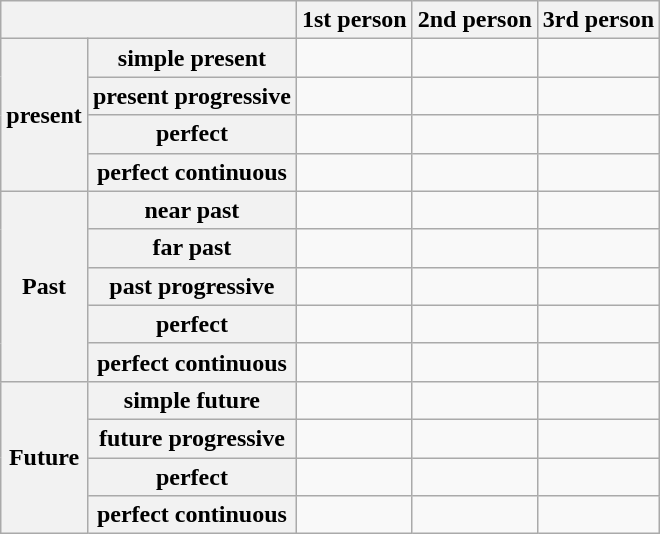<table class="wikitable">
<tr>
<th colspan="2"></th>
<th>1st person</th>
<th>2nd person</th>
<th>3rd person</th>
</tr>
<tr>
<th rowspan="4">present</th>
<th>simple present</th>
<td></td>
<td></td>
<td></td>
</tr>
<tr>
<th>present progressive</th>
<td></td>
<td></td>
<td></td>
</tr>
<tr>
<th>perfect</th>
<td></td>
<td></td>
<td></td>
</tr>
<tr>
<th>perfect continuous</th>
<td></td>
<td></td>
<td></td>
</tr>
<tr>
<th rowspan="5">Past</th>
<th>near past</th>
<td></td>
<td></td>
<td></td>
</tr>
<tr>
<th>far past</th>
<td></td>
<td></td>
<td></td>
</tr>
<tr>
<th>past progressive</th>
<td></td>
<td></td>
<td></td>
</tr>
<tr>
<th>perfect</th>
<td></td>
<td></td>
<td></td>
</tr>
<tr>
<th>perfect continuous</th>
<td></td>
<td></td>
<td></td>
</tr>
<tr>
<th rowspan="4">Future</th>
<th>simple future</th>
<td></td>
<td></td>
<td></td>
</tr>
<tr>
<th>future progressive</th>
<td></td>
<td></td>
<td></td>
</tr>
<tr>
<th>perfect</th>
<td></td>
<td></td>
<td></td>
</tr>
<tr>
<th>perfect continuous</th>
<td></td>
<td></td>
<td></td>
</tr>
</table>
